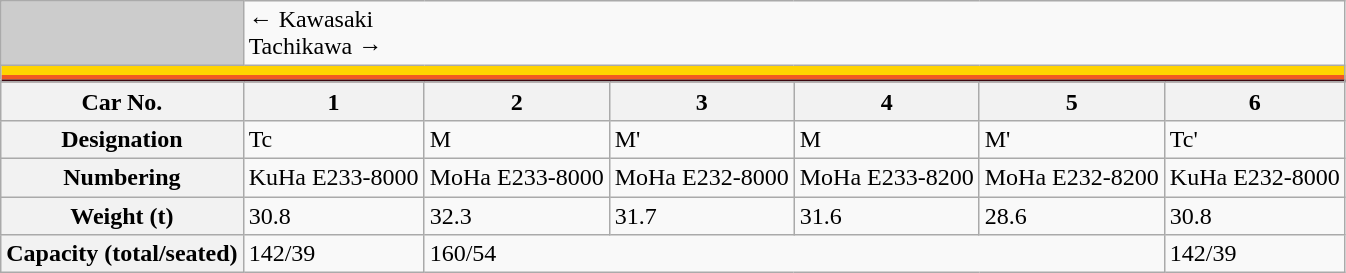<table class="wikitable">
<tr>
<td style="background-color:#ccc;"> </td>
<td colspan="6"><div>← Kawasaki</div><div>Tachikawa →</div></td>
</tr>
<tr style="line-height: 6px; background-color: #FFD400;">
<td colspan="7" style="padding:0; border:0;"> </td>
</tr>
<tr style="line-height: 3px; background-color: #F15A22;">
<td colspan="7" style="padding:0; border:0;"> </td>
</tr>
<tr style="line-height: 1px; background-color: #3C060F;">
<td colspan="7" style="padding:0; border:0;"> </td>
</tr>
<tr>
<th>Car No.</th>
<th>1</th>
<th>2</th>
<th>3</th>
<th>4</th>
<th>5</th>
<th>6</th>
</tr>
<tr>
<th>Designation</th>
<td>Tc</td>
<td>M</td>
<td>M'</td>
<td>M</td>
<td>M'</td>
<td>Tc'</td>
</tr>
<tr>
<th>Numbering</th>
<td>KuHa E233-8000</td>
<td>MoHa E233-8000</td>
<td>MoHa E232-8000</td>
<td>MoHa E233-8200</td>
<td>MoHa E232-8200</td>
<td>KuHa E232-8000</td>
</tr>
<tr>
<th>Weight (t)</th>
<td>30.8</td>
<td>32.3</td>
<td>31.7</td>
<td>31.6</td>
<td>28.6</td>
<td>30.8</td>
</tr>
<tr>
<th>Capacity (total/seated)</th>
<td>142/39</td>
<td colspan="4">160/54</td>
<td>142/39</td>
</tr>
</table>
